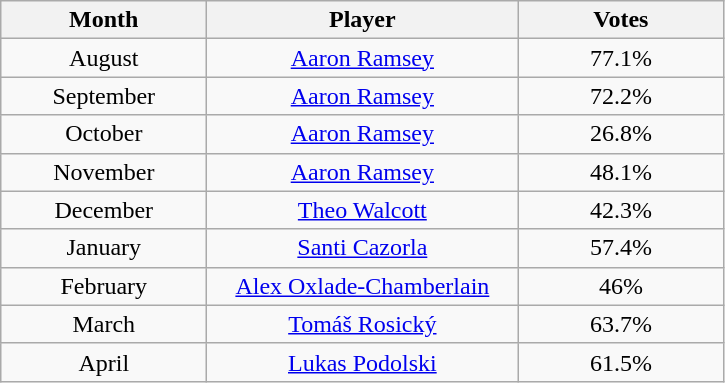<table class="wikitable" style="text-align:center">
<tr>
<th>Month</th>
<th>Player</th>
<th>Votes</th>
</tr>
<tr>
<td width="130">August</td>
<td width="200"> <a href='#'>Aaron Ramsey</a></td>
<td width="130">77.1%</td>
</tr>
<tr>
<td width="130">September</td>
<td width="200"> <a href='#'>Aaron Ramsey</a></td>
<td width="130">72.2%</td>
</tr>
<tr>
<td width="130">October</td>
<td width="200"> <a href='#'>Aaron Ramsey</a></td>
<td width="130">26.8%</td>
</tr>
<tr>
<td width="130">November</td>
<td width="200"> <a href='#'>Aaron Ramsey</a></td>
<td width="130">48.1%</td>
</tr>
<tr>
<td width="130">December</td>
<td width="200"> <a href='#'>Theo Walcott</a></td>
<td width="130">42.3%</td>
</tr>
<tr>
<td width="130">January</td>
<td width="200"> <a href='#'>Santi Cazorla</a></td>
<td width="130">57.4%</td>
</tr>
<tr>
<td width="130">February</td>
<td width="200"> <a href='#'>Alex Oxlade-Chamberlain</a></td>
<td width="130">46%</td>
</tr>
<tr>
<td width="130">March</td>
<td width="200"> <a href='#'>Tomáš Rosický</a></td>
<td width="130">63.7%</td>
</tr>
<tr>
<td width="130">April</td>
<td width="200"> <a href='#'>Lukas Podolski</a></td>
<td width="130">61.5%</td>
</tr>
</table>
